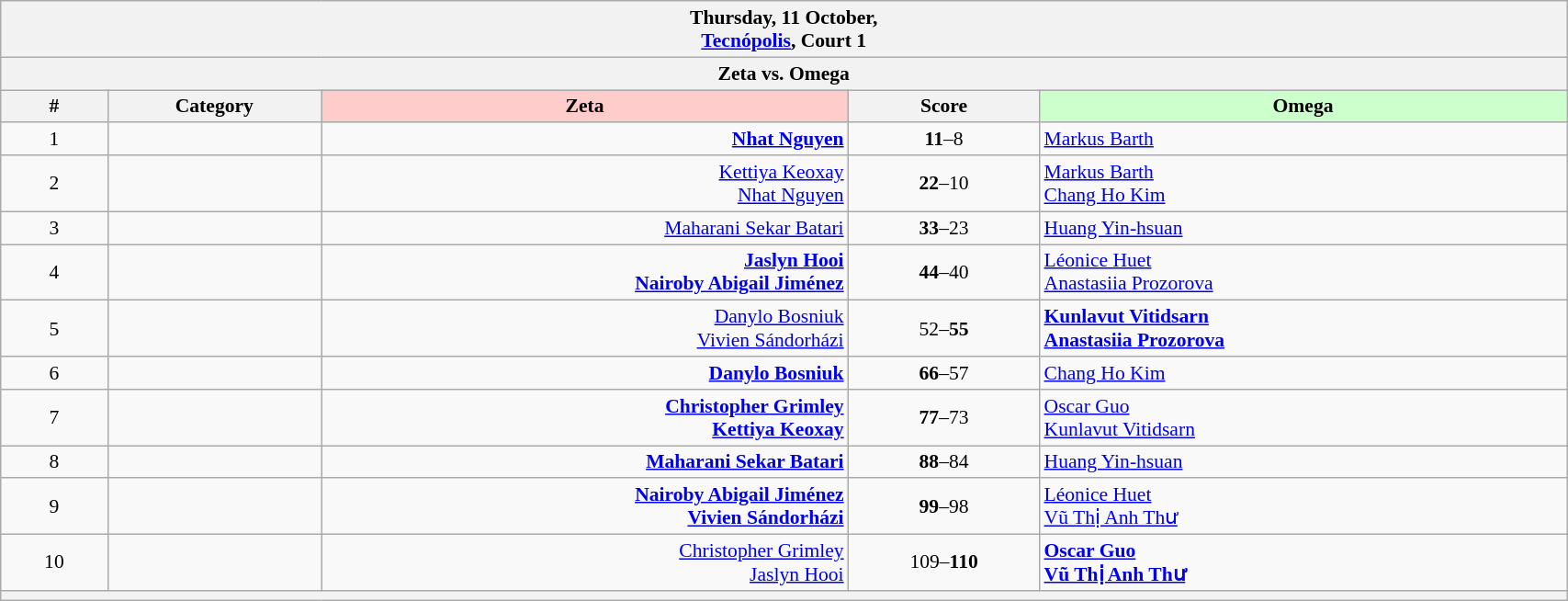<table class="collapse wikitable" style="font-size:90%; text-align:center" width="90%">
<tr>
<th colspan="5">Thursday, 11 October, <br><a href='#'>Tecnópolis</a>, Court 1</th>
</tr>
<tr>
<th colspan="5">Zeta vs. Omega</th>
</tr>
<tr>
<th width="25">#</th>
<th width="50">Category</th>
<th style="background-color:#FFCCCC" width="150">Zeta</th>
<th width="50">Score<br></th>
<th style="background-color:#CCFFCC" width="150">Omega</th>
</tr>
<tr>
<td>1</td>
<td></td>
<td align="right"><strong><a href='#'>Nhat Nguyen</a> </strong></td>
<td><strong>11</strong>–8<br></td>
<td align="left"> <a href='#'>Markus Barth</a></td>
</tr>
<tr>
<td>2</td>
<td></td>
<td align="right"><a href='#'>Kettiya Keoxay</a> <br><a href='#'>Nhat Nguyen</a> </td>
<td><strong>22</strong>–10<br></td>
<td align="left"> <a href='#'>Markus Barth</a><br> <a href='#'>Chang Ho Kim</a></td>
</tr>
<tr>
<td>3</td>
<td></td>
<td align="right"><a href='#'>Maharani Sekar Batari</a> </td>
<td><strong>33</strong>–23<br></td>
<td align="left"> <a href='#'>Huang Yin-hsuan</a></td>
</tr>
<tr>
<td>4</td>
<td></td>
<td align="right"><strong><a href='#'>Jaslyn Hooi</a> <br><a href='#'>Nairoby Abigail Jiménez</a> </strong></td>
<td><strong>44</strong>–40<br></td>
<td align="left"> <a href='#'>Léonice Huet</a><br> <a href='#'>Anastasiia Prozorova</a></td>
</tr>
<tr>
<td>5</td>
<td></td>
<td align="right"><a href='#'>Danylo Bosniuk</a> <br><a href='#'>Vivien Sándorházi</a> </td>
<td>52–<strong>55</strong><br></td>
<td align="left"><strong> <a href='#'>Kunlavut Vitidsarn</a><br> <a href='#'>Anastasiia Prozorova</a></strong></td>
</tr>
<tr>
<td>6</td>
<td></td>
<td align="right"><strong><a href='#'>Danylo Bosniuk</a> </strong></td>
<td><strong>66</strong>–57<br></td>
<td align="left"> <a href='#'>Chang Ho Kim</a></td>
</tr>
<tr>
<td>7</td>
<td></td>
<td align="right"><strong><a href='#'>Christopher Grimley</a> <br><a href='#'>Kettiya Keoxay</a> </strong></td>
<td><strong>77</strong>–73<br></td>
<td align="left"> <a href='#'>Oscar Guo</a><br> <a href='#'>Kunlavut Vitidsarn</a></td>
</tr>
<tr>
<td>8</td>
<td></td>
<td align="right"><strong><a href='#'>Maharani Sekar Batari</a> </strong></td>
<td><strong>88</strong>–84<br></td>
<td align="left"> <a href='#'>Huang Yin-hsuan</a></td>
</tr>
<tr>
<td>9</td>
<td></td>
<td align="right"><strong><a href='#'>Nairoby Abigail Jiménez</a> <br><a href='#'>Vivien Sándorházi</a> </strong></td>
<td><strong>99</strong>–98<br></td>
<td align="left"> <a href='#'>Léonice Huet</a><br> <a href='#'>Vũ Thị Anh Thư</a></td>
</tr>
<tr>
<td>10</td>
<td></td>
<td align="right"><a href='#'>Christopher Grimley</a> <br><a href='#'>Jaslyn Hooi</a> </td>
<td>109–<strong>110</strong><br></td>
<td align="left"><strong> <a href='#'>Oscar Guo</a><br> <a href='#'>Vũ Thị Anh Thư</a></strong></td>
</tr>
<tr>
<th colspan="5"></th>
</tr>
</table>
